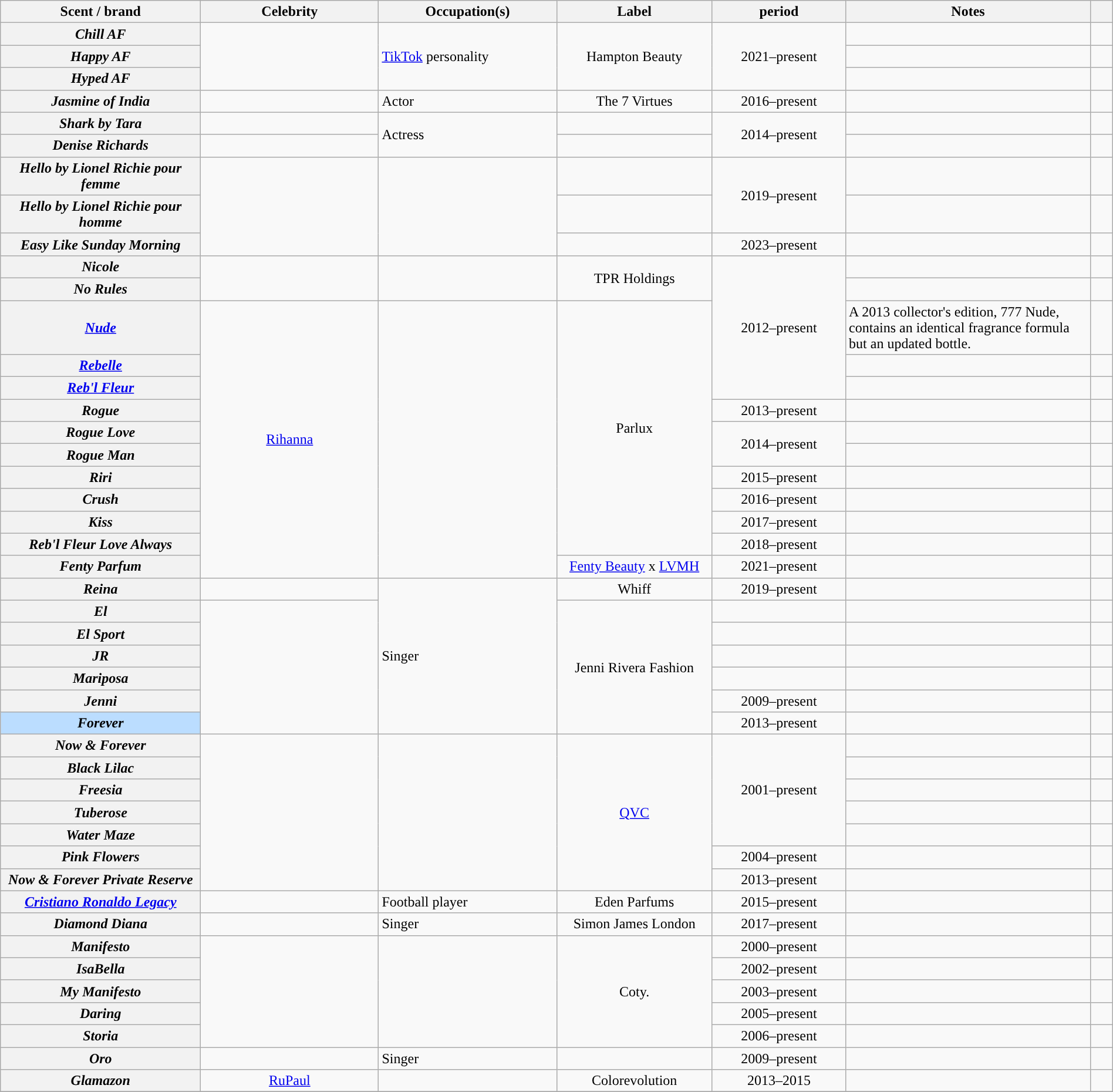<table class="wikitable sortable plainrowheaders" font-size:95%; style="text-align:center;" width="100%;">
<tr>
<th scope="col" width="18%">Scent / brand</th>
<th scope="col" width:"16%">Celebrity</th>
<th scope="col" width="16%">Occupation(s)</th>
<th scope="col" width="14%">Label</th>
<th scope="col" width="12%"> period</th>
<th scope="col" width="22%;" class="unsortable">Notes</th>
<th scope="col" width="2%;" class="unsortable"></th>
</tr>
<tr>
<th scope="row"><em>Chill AF</em></th>
<td rowspan="3"></td>
<td rowspan="3" style="text-align:left;"><a href='#'>TikTok</a> personality</td>
<td rowspan="3">Hampton Beauty</td>
<td rowspan="3">2021–present</td>
<td style="text-align:left;"></td>
<td></td>
</tr>
<tr>
<th scope="row"><em>Happy AF</em></th>
<td style="text-align:left;"></td>
<td></td>
</tr>
<tr>
<th scope="row"><em>Hyped AF</em></th>
<td style="text-align:left;"></td>
<td></td>
</tr>
<tr>
<th scope="row"><em>Jasmine of India</em></th>
<td></td>
<td style="text-align:left;">Actor</td>
<td>The 7 Virtues</td>
<td>2016–present</td>
<td style="text-align:left;"></td>
<td></td>
</tr>
<tr>
<th scope="row"><em>Shark by Tara</em></th>
<td></td>
<td rowspan="2" style="text-align:left;">Actress</td>
<td></td>
<td rowspan="2">2014–present</td>
<td style="text-align:left;"></td>
<td></td>
</tr>
<tr>
<th scope="row"><em>Denise Richards</em></th>
<td></td>
<td></td>
<td style="text-align:left;"></td>
<td></td>
</tr>
<tr>
<th scope="row"><em>Hello by Lionel Richie pour femme</em></th>
<td rowspan="3"></td>
<td rowspan="3"></td>
<td></td>
<td rowspan="2">2019–present</td>
<td style="text-align:left;"></td>
<td></td>
</tr>
<tr>
<th scope="row"><em>Hello by Lionel Richie pour homme</em></th>
<td></td>
<td style="text-align:left;"></td>
<td></td>
</tr>
<tr>
<th scope="row"><em>Easy Like Sunday Morning</em></th>
<td></td>
<td rowspan="1">2023–present</td>
<td style="text-align:left;"></td>
<td></td>
</tr>
<tr>
<th scope="row"><em>Nicole</em></th>
<td rowspan="2"></td>
<td rowspan="2"></td>
<td rowspan="2">TPR Holdings</td>
<td rowspan="5">2012–present</td>
<td style="text-align:left;"></td>
<td></td>
</tr>
<tr>
<th scope="row"><em>No Rules</em></th>
<td style="text-align:left;"></td>
<td></td>
</tr>
<tr>
<th scope="row"><em><a href='#'>Nude</a></em></th>
<td rowspan="11"><a href='#'>Rihanna</a></td>
<td rowspan="11"></td>
<td rowspan="10">Parlux</td>
<td style="text-align:left;">A 2013 collector's edition, 777 Nude, contains an identical fragrance formula but an updated bottle.</td>
<td></td>
</tr>
<tr>
<th scope="row"><em><a href='#'>Rebelle</a></em></th>
<td style="text-align:left;"></td>
<td></td>
</tr>
<tr>
<th scope="row"><em><a href='#'>Reb'l Fleur</a></em></th>
<td style="text-align:left;"></td>
<td></td>
</tr>
<tr>
<th scope="row"><em>Rogue</em></th>
<td>2013–present</td>
<td style="text-align:left;"></td>
<td></td>
</tr>
<tr>
<th scope="row"><em>Rogue Love</em></th>
<td rowspan="2">2014–present</td>
<td style="text-align:left;"></td>
<td></td>
</tr>
<tr>
<th scope="row"><em>Rogue Man</em></th>
<td style="text-align:left;"></td>
<td></td>
</tr>
<tr>
<th scope="row"><em>Riri</em></th>
<td>2015–present</td>
<td style="text-align:left;"></td>
<td></td>
</tr>
<tr>
<th scope="row"><em>Crush</em></th>
<td>2016–present</td>
<td style="text-align:left;"></td>
<td></td>
</tr>
<tr>
<th scope="row"><em>Kiss</em></th>
<td>2017–present</td>
<td style="text-align:left;"></td>
<td></td>
</tr>
<tr>
<th scope="row"><em>Reb'l Fleur Love Always</em></th>
<td>2018–present</td>
<td style="text-align:left;"></td>
<td></td>
</tr>
<tr>
<th scope="row"><em>Fenty Parfum</em></th>
<td><a href='#'>Fenty Beauty</a> x <a href='#'>LVMH</a></td>
<td>2021–present</td>
<td style="text-align:left;"></td>
<td></td>
</tr>
<tr>
<th scope="row"><em>Reina</em></th>
<td></td>
<td rowspan="7" style="text-align:left;">Singer</td>
<td>Whiff</td>
<td>2019–present</td>
<td style="text-align:left;"></td>
<td></td>
</tr>
<tr>
<th scope="row"><em>El</em></th>
<td rowspan="6"></td>
<td rowspan="6">Jenni Rivera Fashion</td>
<td></td>
<td style="text-align:left;"></td>
<td></td>
</tr>
<tr>
<th scope="row"><em>El Sport</em></th>
<td></td>
<td style="text-align:left;"></td>
<td></td>
</tr>
<tr>
<th scope="row"><em>JR</em></th>
<td></td>
<td style="text-align:left;"></td>
<td></td>
</tr>
<tr>
<th scope="row"><em>Mariposa</em></th>
<td></td>
<td style="text-align:left;"></td>
<td></td>
</tr>
<tr>
<th scope="row"><em>Jenni</em></th>
<td>2009–present</td>
<td style="text-align:left;"></td>
<td></td>
</tr>
<tr>
<th style="background:#bdf;" scope="row"><em>Forever</em></th>
<td>2013–present</td>
<td></td>
<td></td>
</tr>
<tr>
<th scope="row"><em>Now & Forever</em></th>
<td rowspan="7"></td>
<td rowspan="7"></td>
<td rowspan="7"><a href='#'>QVC</a></td>
<td rowspan="5">2001–present</td>
<td style="text-align:left;"></td>
<td></td>
</tr>
<tr>
<th scope="row"><em>Black Lilac</em></th>
<td style="text-align:left;"></td>
<td></td>
</tr>
<tr>
<th scope="row"><em>Freesia</em></th>
<td style="text-align:left;"></td>
<td></td>
</tr>
<tr>
<th scope="row"><em>Tuberose</em></th>
<td style="text-align:left;"></td>
<td></td>
</tr>
<tr>
<th scope="row"><em>Water Maze</em></th>
<td style="text-align:left;"></td>
<td></td>
</tr>
<tr>
<th scope="row"><em>Pink Flowers</em></th>
<td>2004–present</td>
<td style="text-align:left;"></td>
<td></td>
</tr>
<tr>
<th scope="row"><em>Now & Forever Private Reserve</em></th>
<td>2013–present</td>
<td style="text-align:left;"></td>
<td></td>
</tr>
<tr>
<th scope="row"><em><a href='#'>Cristiano Ronaldo Legacy</a></em></th>
<td></td>
<td style="text-align:left;">Football player</td>
<td>Eden Parfums</td>
<td>2015–present</td>
<td style="text-align:left;"></td>
<td></td>
</tr>
<tr>
<th scope="row"><em>Diamond Diana</em></th>
<td></td>
<td style="text-align:left;">Singer</td>
<td>Simon James London</td>
<td>2017–present</td>
<td style="text-align:left;"></td>
<td></td>
</tr>
<tr>
<th scope="row"><em>Manifesto</em></th>
<td rowspan="5"></td>
<td rowspan="5"></td>
<td rowspan="5">Coty.</td>
<td>2000–present</td>
<td style="text-align:left;"></td>
<td></td>
</tr>
<tr>
<th scope="row"><em>IsaBella</em></th>
<td>2002–present</td>
<td style="text-align:left;"></td>
<td></td>
</tr>
<tr>
<th scope="row"><em>My Manifesto</em></th>
<td>2003–present</td>
<td style="text-align:left;"></td>
<td></td>
</tr>
<tr>
<th scope="row"><em>Daring</em></th>
<td>2005–present</td>
<td style="text-align:left;"></td>
<td></td>
</tr>
<tr>
<th scope="row"><em>Storia</em></th>
<td>2006–present</td>
<td style="text-align:left;"></td>
<td></td>
</tr>
<tr>
<th scope="row"><em>Oro</em></th>
<td></td>
<td style="text-align:left;">Singer</td>
<td></td>
<td>2009–present</td>
<td style="text-align:left;"></td>
<td></td>
</tr>
<tr>
<th scope="row"><em>Glamazon</em></th>
<td><a href='#'>RuPaul</a></td>
<td></td>
<td>Colorevolution</td>
<td>2013–2015</td>
<td style="text-align:left;"></td>
<td></td>
</tr>
<tr>
</tr>
</table>
